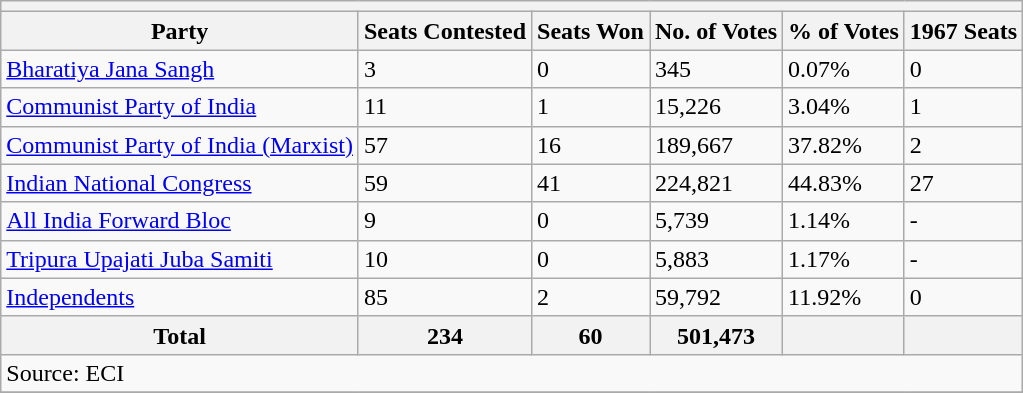<table class="wikitable sortable">
<tr>
<th colspan=10></th>
</tr>
<tr>
<th>Party</th>
<th>Seats Contested</th>
<th>Seats Won</th>
<th>No. of Votes</th>
<th>% of Votes</th>
<th>1967 Seats</th>
</tr>
<tr>
<td><a href='#'>Bharatiya Jana Sangh</a></td>
<td>3</td>
<td>0</td>
<td>345</td>
<td>0.07%</td>
<td>0</td>
</tr>
<tr>
<td><a href='#'>Communist Party of India</a></td>
<td>11</td>
<td>1</td>
<td>15,226</td>
<td>3.04%</td>
<td>1</td>
</tr>
<tr>
<td><a href='#'>Communist Party of India (Marxist)</a></td>
<td>57</td>
<td>16</td>
<td>189,667</td>
<td>37.82%</td>
<td>2</td>
</tr>
<tr>
<td><a href='#'>Indian National Congress</a></td>
<td>59</td>
<td>41</td>
<td>224,821</td>
<td>44.83%</td>
<td>27</td>
</tr>
<tr>
<td><a href='#'>All India Forward Bloc</a></td>
<td>9</td>
<td>0</td>
<td>5,739</td>
<td>1.14%</td>
<td>-</td>
</tr>
<tr>
<td><a href='#'>Tripura Upajati Juba Samiti</a></td>
<td>10</td>
<td>0</td>
<td>5,883</td>
<td>1.17%</td>
<td>-</td>
</tr>
<tr>
<td><a href='#'>Independents</a></td>
<td>85</td>
<td>2</td>
<td>59,792</td>
<td>11.92%</td>
<td>0</td>
</tr>
<tr>
<th>Total</th>
<th>234</th>
<th>60</th>
<th>501,473</th>
<th></th>
<th></th>
</tr>
<tr>
<td colspan=10>Source: ECI</td>
</tr>
<tr>
</tr>
</table>
